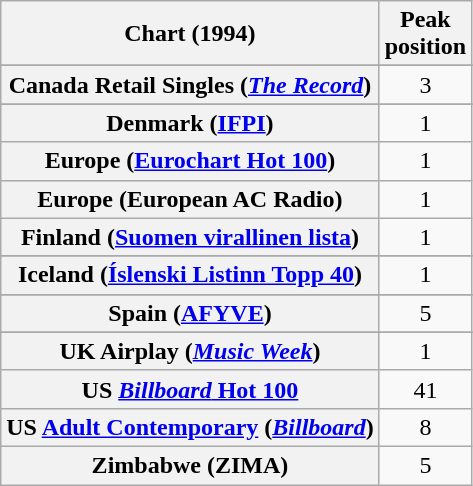<table class="wikitable sortable plainrowheaders">
<tr>
<th>Chart (1994)</th>
<th>Peak<br>position</th>
</tr>
<tr>
</tr>
<tr>
</tr>
<tr>
</tr>
<tr>
<th scope="row">Canada Retail Singles (<em><a href='#'>The Record</a></em>)</th>
<td style="text-align:center;">3</td>
</tr>
<tr>
</tr>
<tr>
</tr>
<tr>
<th scope="row">Denmark (<a href='#'>IFPI</a>)</th>
<td style="text-align:center;">1</td>
</tr>
<tr>
<th scope="row">Europe (<a href='#'>Eurochart Hot 100</a>)</th>
<td style="text-align:center;">1</td>
</tr>
<tr>
<th scope="row">Europe (European AC Radio)</th>
<td style="text-align:center;">1</td>
</tr>
<tr>
<th scope="row">Finland (<a href='#'>Suomen virallinen lista</a>)</th>
<td style="text-align:center;">1</td>
</tr>
<tr>
</tr>
<tr>
</tr>
<tr>
<th scope="row">Iceland (<a href='#'>Íslenski Listinn Topp 40</a>)</th>
<td style="text-align:center;">1</td>
</tr>
<tr>
</tr>
<tr>
</tr>
<tr>
</tr>
<tr>
</tr>
<tr>
</tr>
<tr>
</tr>
<tr>
<th scope="row">Spain (<a href='#'>AFYVE</a>)</th>
<td style="text-align:center;">5</td>
</tr>
<tr>
</tr>
<tr>
</tr>
<tr>
</tr>
<tr>
<th scope="row">UK Airplay (<em><a href='#'>Music Week</a></em>)</th>
<td style="text-align:center;">1</td>
</tr>
<tr>
<th scope="row">US <a href='#'><em>Billboard</em> Hot 100</a></th>
<td style="text-align:center;">41</td>
</tr>
<tr>
<th scope="row">US <a href='#'>Adult Contemporary</a> (<em><a href='#'>Billboard</a></em>)</th>
<td style="text-align:center;">8</td>
</tr>
<tr>
<th scope="row">Zimbabwe (ZIMA)</th>
<td style="text-align:center;">5</td>
</tr>
</table>
